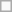<table class=wikitable>
<tr>
<td> </td>
</tr>
</table>
